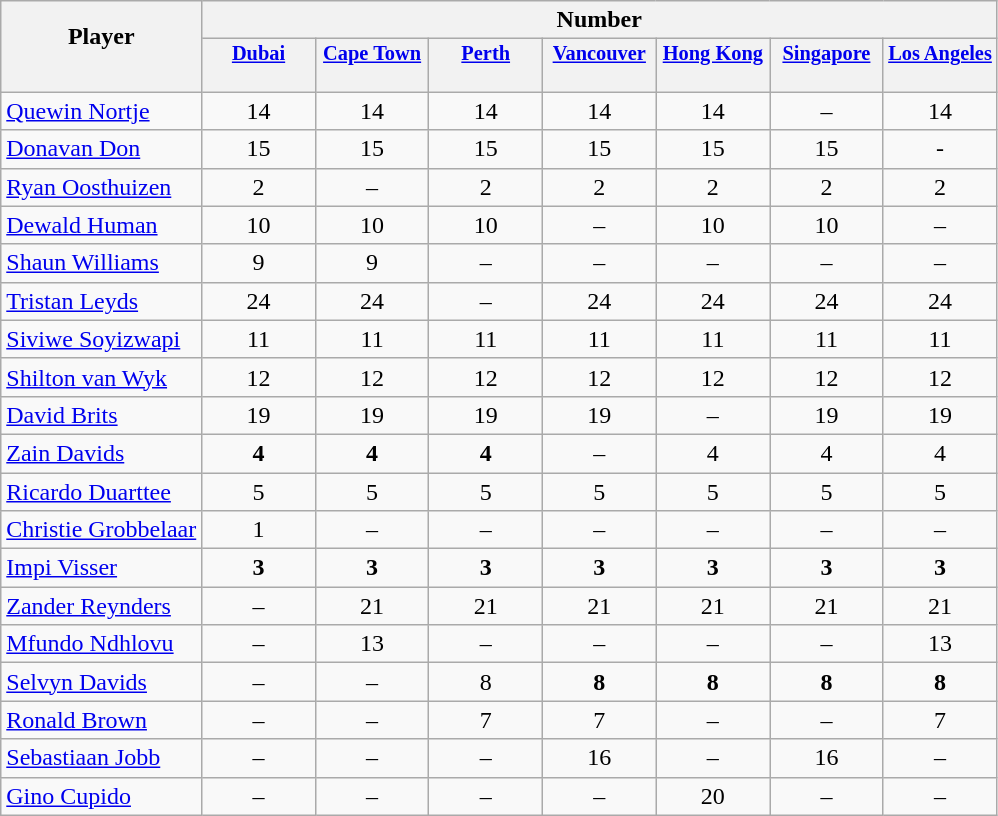<table class="wikitable sortable" style="text-align:center;">
<tr>
<th rowspan="2" style="border-bottom:0px;">Player</th>
<th colspan="7">Number</th>
</tr>
<tr>
<th valign="top" style="width:5.2em; border-bottom:0px; padding:2px; font-size:85%;"><a href='#'>Dubai</a></th>
<th valign="top" style="width:5.2em; border-bottom:0px; padding:2px; font-size:85%;"><a href='#'>Cape Town</a></th>
<th valign="top" style="width:5.2em; border-bottom:0px; padding:2px; font-size:85%;"><a href='#'>Perth</a></th>
<th valign="top" style="width:5.2em; border-bottom:0px; padding:2px; font-size:85%;"><a href='#'>Vancouver</a></th>
<th valign="top" style="width:5.2em; border-bottom:0px; padding:2px; font-size:85%;"><a href='#'>Hong Kong</a></th>
<th valign="top" style="width:5.2em; border-bottom:0px; padding:2px; font-size:85%;"><a href='#'>Singapore</a></th>
<th valign="top" style="width:5.2em; border-bottom:0px; padding:2px; font-size:85%;"><a href='#'>Los Angeles</a></th>
</tr>
<tr style="line-height:8px;">
<th style="border-top:0px;"> </th>
<th style="border-top:0px;"></th>
<th data-sort-type="number" style="border-top:0px;"></th>
<th data-sort-type="number" style="border-top:0px;"></th>
<th data-sort-type="number" style="border-top:0px;"></th>
<th data-sort-type="number" style="border-top:0px;"></th>
<th data-sort-type="number" style="border-top:0px;"></th>
<th data-sort-type="number" style="border-top:0px;"></th>
</tr>
<tr>
<td align="left"><a href='#'>Quewin Nortje</a></td>
<td>14</td>
<td>14</td>
<td>14</td>
<td>14</td>
<td>14</td>
<td>–</td>
<td>14</td>
</tr>
<tr>
<td align="left"><a href='#'>Donavan Don</a></td>
<td>15</td>
<td>15</td>
<td>15</td>
<td>15</td>
<td>15</td>
<td>15</td>
<td>-</td>
</tr>
<tr>
<td align="left"><a href='#'>Ryan Oosthuizen</a></td>
<td>2</td>
<td>–</td>
<td>2</td>
<td>2</td>
<td>2</td>
<td>2</td>
<td>2</td>
</tr>
<tr>
<td align="left"><a href='#'>Dewald Human</a></td>
<td>10</td>
<td>10</td>
<td>10</td>
<td>–</td>
<td>10</td>
<td>10</td>
<td>–</td>
</tr>
<tr>
<td align="left"><a href='#'>Shaun Williams</a></td>
<td>9</td>
<td>9</td>
<td>–</td>
<td>–</td>
<td>–</td>
<td>–</td>
<td>–</td>
</tr>
<tr>
<td align="left"><a href='#'>Tristan Leyds</a></td>
<td>24</td>
<td>24</td>
<td>–</td>
<td>24</td>
<td>24</td>
<td>24</td>
<td>24</td>
</tr>
<tr>
<td align="left"><a href='#'>Siviwe Soyizwapi</a></td>
<td>11</td>
<td>11</td>
<td>11</td>
<td>11</td>
<td>11</td>
<td>11</td>
<td>11</td>
</tr>
<tr>
<td align="left"><a href='#'>Shilton van Wyk</a></td>
<td>12</td>
<td>12</td>
<td>12</td>
<td>12</td>
<td>12</td>
<td>12</td>
<td>12</td>
</tr>
<tr>
<td align="left"><a href='#'>David Brits</a></td>
<td>19</td>
<td>19</td>
<td>19</td>
<td>19</td>
<td>–</td>
<td>19</td>
<td>19</td>
</tr>
<tr>
<td align="left"><a href='#'>Zain Davids</a></td>
<td><strong>4</strong></td>
<td><strong>4</strong></td>
<td><strong>4</strong></td>
<td>–</td>
<td>4</td>
<td>4</td>
<td>4</td>
</tr>
<tr>
<td align="left"><a href='#'>Ricardo Duarttee</a></td>
<td>5</td>
<td>5</td>
<td>5</td>
<td>5</td>
<td>5</td>
<td>5</td>
<td>5</td>
</tr>
<tr>
<td align="left"><a href='#'>Christie Grobbelaar</a></td>
<td>1</td>
<td>–</td>
<td>–</td>
<td>–</td>
<td>–</td>
<td>–</td>
<td>–</td>
</tr>
<tr>
<td align="left"><a href='#'>Impi Visser</a></td>
<td><strong>3</strong></td>
<td><strong>3</strong></td>
<td><strong>3</strong></td>
<td><strong>3</strong></td>
<td><strong>3</strong></td>
<td><strong>3</strong></td>
<td><strong>3</strong></td>
</tr>
<tr>
<td align="left"><a href='#'>Zander Reynders</a></td>
<td>–</td>
<td>21</td>
<td>21</td>
<td>21</td>
<td>21</td>
<td>21</td>
<td>21</td>
</tr>
<tr>
<td align="left"><a href='#'>Mfundo Ndhlovu</a></td>
<td>–</td>
<td>13</td>
<td>–</td>
<td>–</td>
<td>–</td>
<td>–</td>
<td>13</td>
</tr>
<tr>
<td align="left"><a href='#'>Selvyn Davids</a></td>
<td>–</td>
<td>–</td>
<td>8</td>
<td><strong>8</strong></td>
<td><strong>8</strong></td>
<td><strong>8</strong></td>
<td><strong>8</strong></td>
</tr>
<tr>
<td align="left"><a href='#'>Ronald Brown</a></td>
<td>–</td>
<td>–</td>
<td>7</td>
<td>7</td>
<td>–</td>
<td>–</td>
<td>7</td>
</tr>
<tr>
<td align="left"><a href='#'>Sebastiaan Jobb</a></td>
<td>–</td>
<td>–</td>
<td>–</td>
<td>16</td>
<td>–</td>
<td>16</td>
<td>–</td>
</tr>
<tr>
<td align="left"><a href='#'>Gino Cupido</a></td>
<td>–</td>
<td>–</td>
<td>–</td>
<td>–</td>
<td>20</td>
<td>–</td>
<td>–</td>
</tr>
</table>
